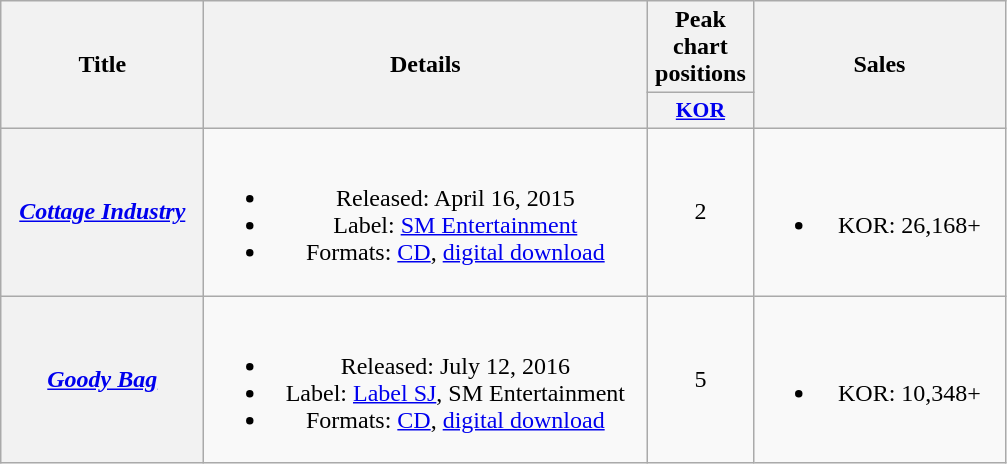<table class="wikitable plainrowheaders" style="text-align:center;">
<tr>
<th scope="col" rowspan="2" style="width:8em;">Title</th>
<th scope="col" rowspan="2" style="width:18em;">Details</th>
<th scope="col" colspan="1" style="width:4em;">Peak chart positions</th>
<th scope="col" rowspan="2" style="width:10em;">Sales</th>
</tr>
<tr>
<th style="width:3em;font-size:90%;"><a href='#'>KOR</a><br></th>
</tr>
<tr>
<th scope="row"><em><a href='#'>Cottage Industry</a></em></th>
<td><br><ul><li>Released: April 16, 2015</li><li>Label: <a href='#'>SM Entertainment</a></li><li>Formats: <a href='#'>CD</a>, <a href='#'>digital download</a></li></ul></td>
<td>2</td>
<td><br><ul><li>KOR: 26,168+</li></ul></td>
</tr>
<tr>
<th scope="row"><em><a href='#'>Goody Bag</a></em></th>
<td><br><ul><li>Released: July 12, 2016</li><li>Label: <a href='#'>Label SJ</a>, SM Entertainment</li><li>Formats: <a href='#'>CD</a>, <a href='#'>digital download</a></li></ul></td>
<td>5</td>
<td><br><ul><li>KOR: 10,348+</li></ul></td>
</tr>
</table>
